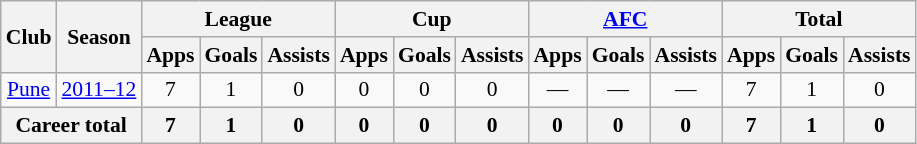<table class="wikitable" style="font-size:90%; text-align:center;">
<tr>
<th rowspan="2">Club</th>
<th rowspan="2">Season</th>
<th colspan="3">League</th>
<th colspan="3">Cup</th>
<th colspan="3"><a href='#'>AFC</a></th>
<th colspan="3">Total</th>
</tr>
<tr>
<th>Apps</th>
<th>Goals</th>
<th>Assists</th>
<th>Apps</th>
<th>Goals</th>
<th>Assists</th>
<th>Apps</th>
<th>Goals</th>
<th>Assists</th>
<th>Apps</th>
<th>Goals</th>
<th>Assists</th>
</tr>
<tr>
<td rowspan="1"><a href='#'>Pune</a></td>
<td><a href='#'>2011–12</a></td>
<td>7</td>
<td>1</td>
<td>0</td>
<td>0</td>
<td>0</td>
<td>0</td>
<td>—</td>
<td>—</td>
<td>—</td>
<td>7</td>
<td>1</td>
<td>0</td>
</tr>
<tr>
<th colspan="2">Career total</th>
<th>7</th>
<th>1</th>
<th>0</th>
<th>0</th>
<th>0</th>
<th>0</th>
<th>0</th>
<th>0</th>
<th>0</th>
<th>7</th>
<th>1</th>
<th>0</th>
</tr>
</table>
